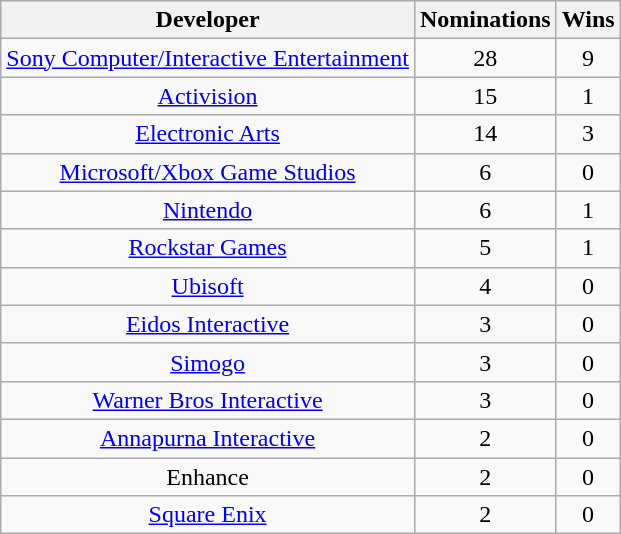<table class="wikitable sortable plainrowheaders" style="text-align:center">
<tr>
<th scope="col">Developer</th>
<th scope="col">Nominations</th>
<th scope="col">Wins</th>
</tr>
<tr>
<td><a href='#'>Sony Computer/Interactive Entertainment</a></td>
<td>28</td>
<td>9</td>
</tr>
<tr>
<td><a href='#'>Activision</a></td>
<td>15</td>
<td>1</td>
</tr>
<tr>
<td><a href='#'>Electronic Arts</a></td>
<td>14</td>
<td>3</td>
</tr>
<tr>
<td><a href='#'>Microsoft/Xbox Game Studios</a></td>
<td>6</td>
<td>0</td>
</tr>
<tr>
<td><a href='#'>Nintendo</a></td>
<td>6</td>
<td>1</td>
</tr>
<tr>
<td><a href='#'>Rockstar Games</a></td>
<td>5</td>
<td>1</td>
</tr>
<tr>
<td><a href='#'>Ubisoft</a></td>
<td>4</td>
<td>0</td>
</tr>
<tr>
<td><a href='#'>Eidos Interactive</a></td>
<td>3</td>
<td>0</td>
</tr>
<tr>
<td><a href='#'>Simogo</a></td>
<td>3</td>
<td>0</td>
</tr>
<tr>
<td><a href='#'>Warner Bros Interactive</a></td>
<td>3</td>
<td>0</td>
</tr>
<tr>
<td><a href='#'>Annapurna Interactive</a></td>
<td>2</td>
<td>0</td>
</tr>
<tr>
<td>Enhance</td>
<td>2</td>
<td>0</td>
</tr>
<tr>
<td><a href='#'>Square Enix</a></td>
<td>2</td>
<td>0</td>
</tr>
</table>
